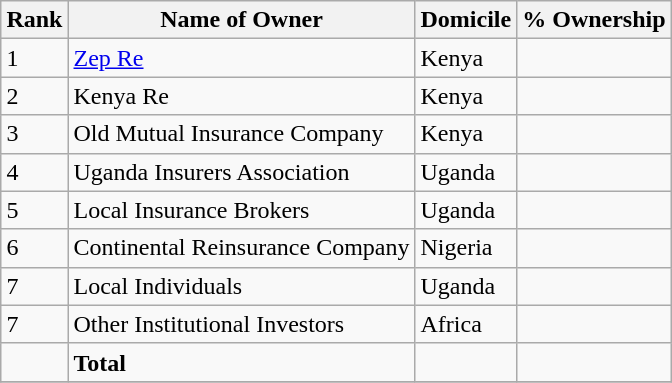<table class="wikitable sortable" style="margin-left:auto;margin-right:auto">
<tr>
<th style="width:2em;">Rank</th>
<th>Name of Owner</th>
<th>Domicile</th>
<th>% Ownership</th>
</tr>
<tr>
<td>1</td>
<td><a href='#'>Zep Re</a></td>
<td>Kenya</td>
<td></td>
</tr>
<tr>
<td>2</td>
<td>Kenya Re</td>
<td>Kenya</td>
<td></td>
</tr>
<tr>
<td>3</td>
<td>Old Mutual Insurance Company</td>
<td>Kenya</td>
<td></td>
</tr>
<tr>
<td>4</td>
<td>Uganda Insurers Association</td>
<td>Uganda</td>
<td></td>
</tr>
<tr>
<td>5</td>
<td>Local Insurance Brokers</td>
<td>Uganda</td>
<td></td>
</tr>
<tr>
<td>6</td>
<td>Continental Reinsurance Company</td>
<td>Nigeria</td>
<td></td>
</tr>
<tr>
<td>7</td>
<td>Local Individuals</td>
<td>Uganda</td>
<td></td>
</tr>
<tr>
<td>7</td>
<td>Other Institutional Investors</td>
<td>Africa</td>
<td></td>
</tr>
<tr>
<td></td>
<td><strong>Total</strong></td>
<td></td>
<td></td>
</tr>
<tr>
</tr>
</table>
